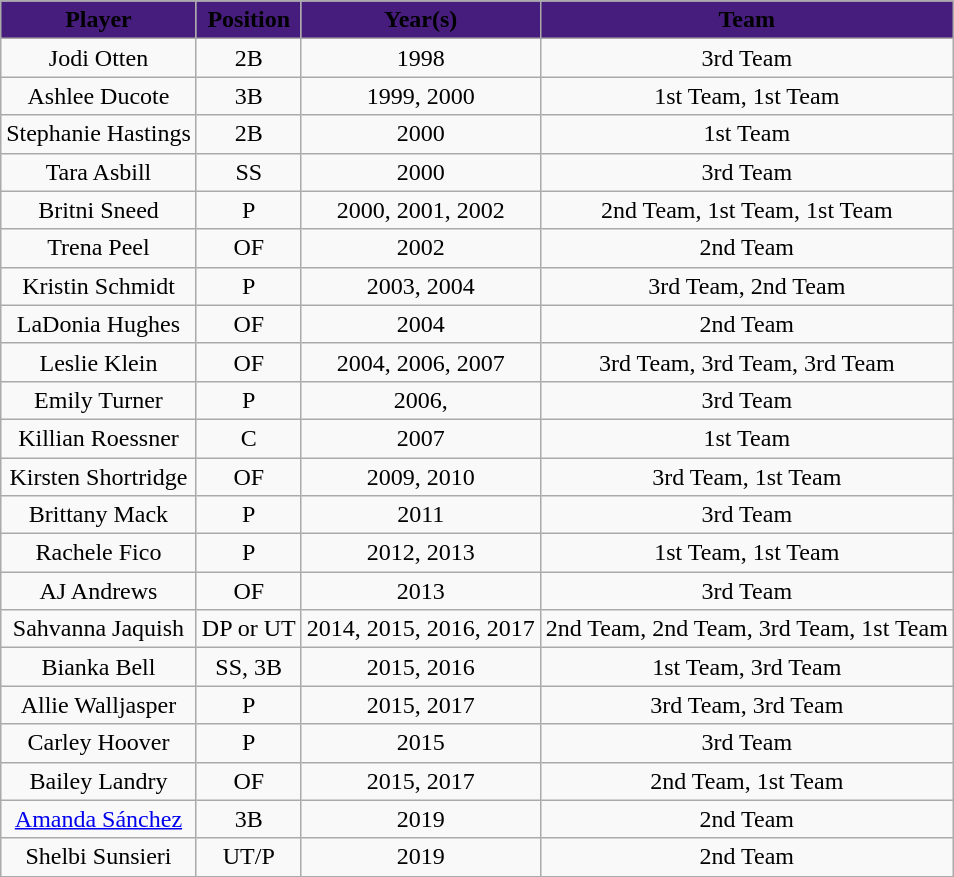<table class="wikitable sortable" style="margin: 1em auto 1em auto">
<tr>
<th style="background:#461d7c; text-align:center;"><span>Player</span></th>
<th style="background:#461d7c; text-align:center;"><span>Position</span></th>
<th style="background:#461d7c; text-align:center;"><span>Year(s)</span></th>
<th style="background:#461d7c; text-align:center;"><span>Team</span></th>
</tr>
<tr style="text-align:center;">
<td>Jodi Otten</td>
<td>2B</td>
<td>1998</td>
<td>3rd Team</td>
</tr>
<tr style="text-align:center;">
<td>Ashlee Ducote</td>
<td>3B</td>
<td>1999, 2000</td>
<td>1st Team, 1st Team</td>
</tr>
<tr style="text-align:center;">
<td>Stephanie Hastings</td>
<td>2B</td>
<td>2000</td>
<td>1st Team</td>
</tr>
<tr style="text-align:center;">
<td>Tara Asbill</td>
<td>SS</td>
<td>2000</td>
<td>3rd Team</td>
</tr>
<tr style="text-align:center;">
<td>Britni Sneed</td>
<td>P</td>
<td>2000, 2001, 2002</td>
<td>2nd Team, 1st Team, 1st Team</td>
</tr>
<tr style="text-align:center;">
<td>Trena Peel</td>
<td>OF</td>
<td>2002</td>
<td>2nd Team</td>
</tr>
<tr style="text-align:center;">
<td>Kristin Schmidt</td>
<td>P</td>
<td>2003, 2004</td>
<td>3rd Team, 2nd Team</td>
</tr>
<tr style="text-align:center;">
<td>LaDonia Hughes</td>
<td>OF</td>
<td>2004</td>
<td>2nd Team</td>
</tr>
<tr style="text-align:center;">
<td>Leslie Klein</td>
<td>OF</td>
<td>2004, 2006, 2007</td>
<td>3rd Team, 3rd Team, 3rd Team</td>
</tr>
<tr style="text-align:center;">
<td>Emily Turner</td>
<td>P</td>
<td>2006,</td>
<td>3rd Team</td>
</tr>
<tr style="text-align:center;">
<td>Killian Roessner</td>
<td>C</td>
<td>2007</td>
<td>1st Team</td>
</tr>
<tr style="text-align:center;">
<td>Kirsten Shortridge</td>
<td>OF</td>
<td>2009, 2010</td>
<td>3rd Team, 1st Team</td>
</tr>
<tr style="text-align:center;">
<td>Brittany Mack</td>
<td>P</td>
<td>2011</td>
<td>3rd Team</td>
</tr>
<tr style="text-align:center;">
<td>Rachele Fico</td>
<td>P</td>
<td>2012, 2013</td>
<td>1st Team, 1st Team</td>
</tr>
<tr style="text-align:center;">
<td>AJ Andrews</td>
<td>OF</td>
<td>2013</td>
<td>3rd Team</td>
</tr>
<tr style="text-align:center;">
<td>Sahvanna Jaquish</td>
<td>DP or UT</td>
<td>2014, 2015, 2016, 2017</td>
<td>2nd Team, 2nd Team, 3rd Team, 1st Team</td>
</tr>
<tr style="text-align:center;">
<td>Bianka Bell</td>
<td>SS, 3B</td>
<td>2015, 2016</td>
<td>1st Team, 3rd Team</td>
</tr>
<tr style="text-align:center;">
<td>Allie Walljasper</td>
<td>P</td>
<td>2015, 2017</td>
<td>3rd Team, 3rd Team</td>
</tr>
<tr style="text-align:center;">
<td>Carley Hoover</td>
<td>P</td>
<td>2015</td>
<td>3rd Team</td>
</tr>
<tr style="text-align:center;">
<td>Bailey Landry</td>
<td>OF</td>
<td>2015, 2017</td>
<td>2nd Team, 1st Team</td>
</tr>
<tr style="text-align:center;">
<td><a href='#'>Amanda Sánchez</a></td>
<td>3B</td>
<td>2019</td>
<td>2nd Team</td>
</tr>
<tr style="text-align:center;">
<td>Shelbi Sunsieri</td>
<td>UT/P</td>
<td>2019</td>
<td>2nd Team</td>
</tr>
</table>
